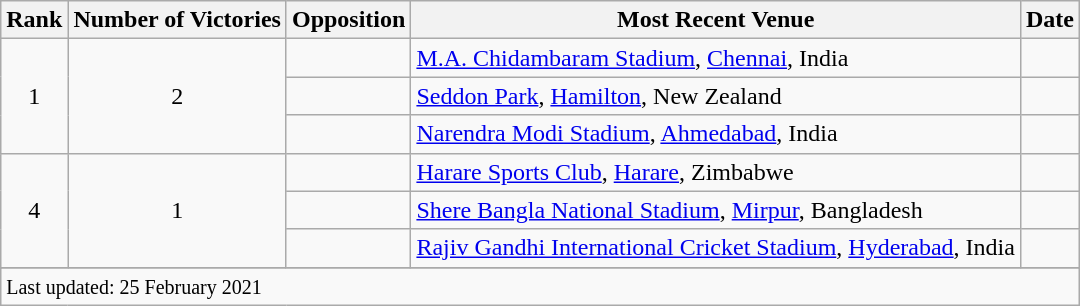<table class="wikitable sortable">
<tr>
<th scope=col>Rank</th>
<th scope=col>Number of Victories</th>
<th scope=col>Opposition</th>
<th scope=col>Most Recent Venue</th>
<th scope=col>Date</th>
</tr>
<tr>
<td align=center rowspan=3>1</td>
<td align=center rowspan=3>2</td>
<td></td>
<td><a href='#'>M.A. Chidambaram Stadium</a>, <a href='#'>Chennai</a>, India</td>
<td></td>
</tr>
<tr>
<td></td>
<td><a href='#'>Seddon Park</a>, <a href='#'>Hamilton</a>, New Zealand</td>
<td></td>
</tr>
<tr>
<td></td>
<td><a href='#'>Narendra Modi Stadium</a>, <a href='#'>Ahmedabad</a>, India</td>
<td></td>
</tr>
<tr>
<td align=center rowspan=3>4</td>
<td align=center rowspan=3>1</td>
<td></td>
<td><a href='#'>Harare Sports Club</a>, <a href='#'>Harare</a>, Zimbabwe</td>
<td></td>
</tr>
<tr>
<td></td>
<td><a href='#'>Shere Bangla National Stadium</a>, <a href='#'>Mirpur</a>, Bangladesh</td>
<td></td>
</tr>
<tr>
<td></td>
<td><a href='#'>Rajiv Gandhi International Cricket Stadium</a>, <a href='#'>Hyderabad</a>, India</td>
<td></td>
</tr>
<tr>
</tr>
<tr class=sortbottom>
<td colspan=5><small>Last updated: 25 February 2021</small></td>
</tr>
</table>
